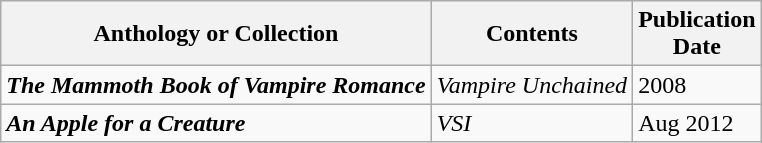<table class="wikitable">
<tr>
<th>Anthology or Collection</th>
<th>Contents</th>
<th>Publication<br>Date</th>
</tr>
<tr>
<td><strong><em>The Mammoth Book of Vampire Romance</em></strong></td>
<td><em>Vampire Unchained</em></td>
<td>2008</td>
</tr>
<tr>
<td><strong><em>An Apple for a Creature</em></strong></td>
<td><em>VSI</em></td>
<td>Aug 2012</td>
</tr>
</table>
